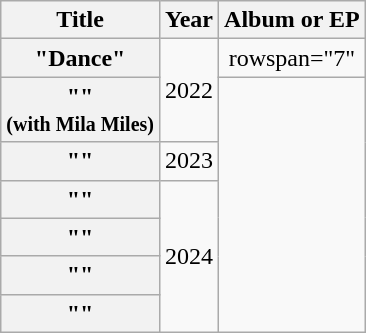<table class="wikitable plainrowheaders" style="text-align:center;">
<tr>
<th scope="col">Title</th>
<th scope="col">Year</th>
<th scope="col">Album or EP</th>
</tr>
<tr>
<th scope="row">"Dance"</th>
<td rowspan="2">2022</td>
<td>rowspan="7" </td>
</tr>
<tr>
<th scope="row">""<br><small>(with Mila Miles)</small></th>
</tr>
<tr>
<th scope="row">""</th>
<td>2023</td>
</tr>
<tr>
<th scope="row">""<br></th>
<td rowspan="4">2024</td>
</tr>
<tr>
<th scope="row">""</th>
</tr>
<tr>
<th scope="row">""<br></th>
</tr>
<tr>
<th scope="row">""<br></th>
</tr>
</table>
